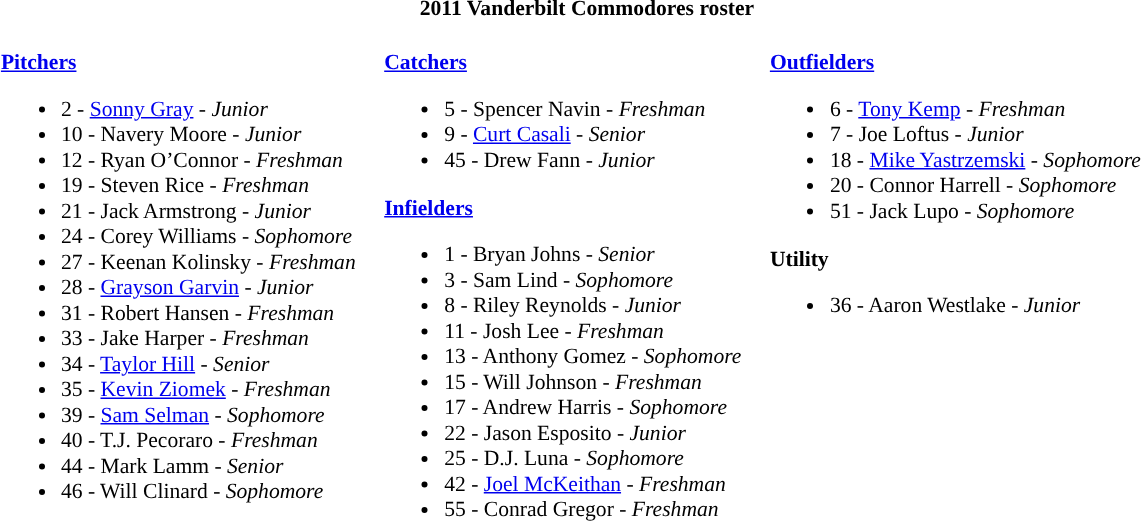<table class="toccolours" style="border-collapse:collapse; font-size:90%;">
<tr>
<th colspan=7>2011 Vanderbilt Commodores roster</th>
</tr>
<tr>
<td width="03"> </td>
<td valign="top"><br><strong><a href='#'>Pitchers</a></strong><ul><li>2 - <a href='#'>Sonny Gray</a> - <em>Junior</em></li><li>10 - Navery Moore - <em>Junior</em></li><li>12 - Ryan O’Connor - <em>Freshman</em></li><li>19 - Steven Rice - <em>Freshman</em></li><li>21 - Jack Armstrong - <em>Junior</em></li><li>24 - Corey Williams - <em>Sophomore</em></li><li>27 - Keenan Kolinsky - <em>Freshman</em></li><li>28 - <a href='#'>Grayson Garvin</a> - <em>Junior</em></li><li>31 - Robert Hansen - <em>Freshman</em></li><li>33 - Jake Harper - <em>Freshman</em></li><li>34 - <a href='#'>Taylor Hill</a> - <em>Senior</em></li><li>35 - <a href='#'>Kevin Ziomek</a> - <em>Freshman</em></li><li>39 - <a href='#'>Sam Selman</a> - <em>Sophomore</em></li><li>40 - T.J. Pecoraro - <em>Freshman</em></li><li>44 - Mark Lamm - <em>Senior</em></li><li>46 - Will Clinard - <em>Sophomore</em></li></ul></td>
<td width="15"> </td>
<td valign="top"><br><strong><a href='#'>Catchers</a></strong><ul><li>5 - Spencer Navin - <em>Freshman</em></li><li>9 - <a href='#'>Curt Casali</a> - <em>Senior</em></li><li>45 - Drew Fann - <em>Junior</em></li></ul><strong><a href='#'>Infielders</a></strong><ul><li>1 - Bryan Johns - <em>Senior</em></li><li>3 - Sam Lind - <em>Sophomore</em></li><li>8 - Riley Reynolds - <em>Junior</em></li><li>11 - Josh Lee - <em>Freshman</em></li><li>13 - Anthony Gomez - <em>Sophomore</em></li><li>15 - Will Johnson - <em>Freshman</em></li><li>17 - Andrew Harris - <em>Sophomore</em></li><li>22 - Jason Esposito - <em>Junior</em></li><li>25 - D.J. Luna - <em>Sophomore</em></li><li>42 - <a href='#'>Joel McKeithan</a> - <em>Freshman</em></li><li>55 - Conrad Gregor - <em>Freshman</em></li></ul></td>
<td width="15"> </td>
<td valign="top"><br><strong><a href='#'>Outfielders</a></strong><ul><li>6 - <a href='#'>Tony Kemp</a> - <em>Freshman</em></li><li>7 - Joe Loftus - <em>Junior</em></li><li>18 - <a href='#'>Mike Yastrzemski</a> - <em>Sophomore</em></li><li>20 - Connor Harrell - <em>Sophomore</em></li><li>51 - Jack Lupo - <em>Sophomore</em></li></ul><strong>Utility</strong><ul><li>36 - Aaron Westlake - <em>Junior</em></li></ul></td>
<td width="25"> </td>
</tr>
</table>
